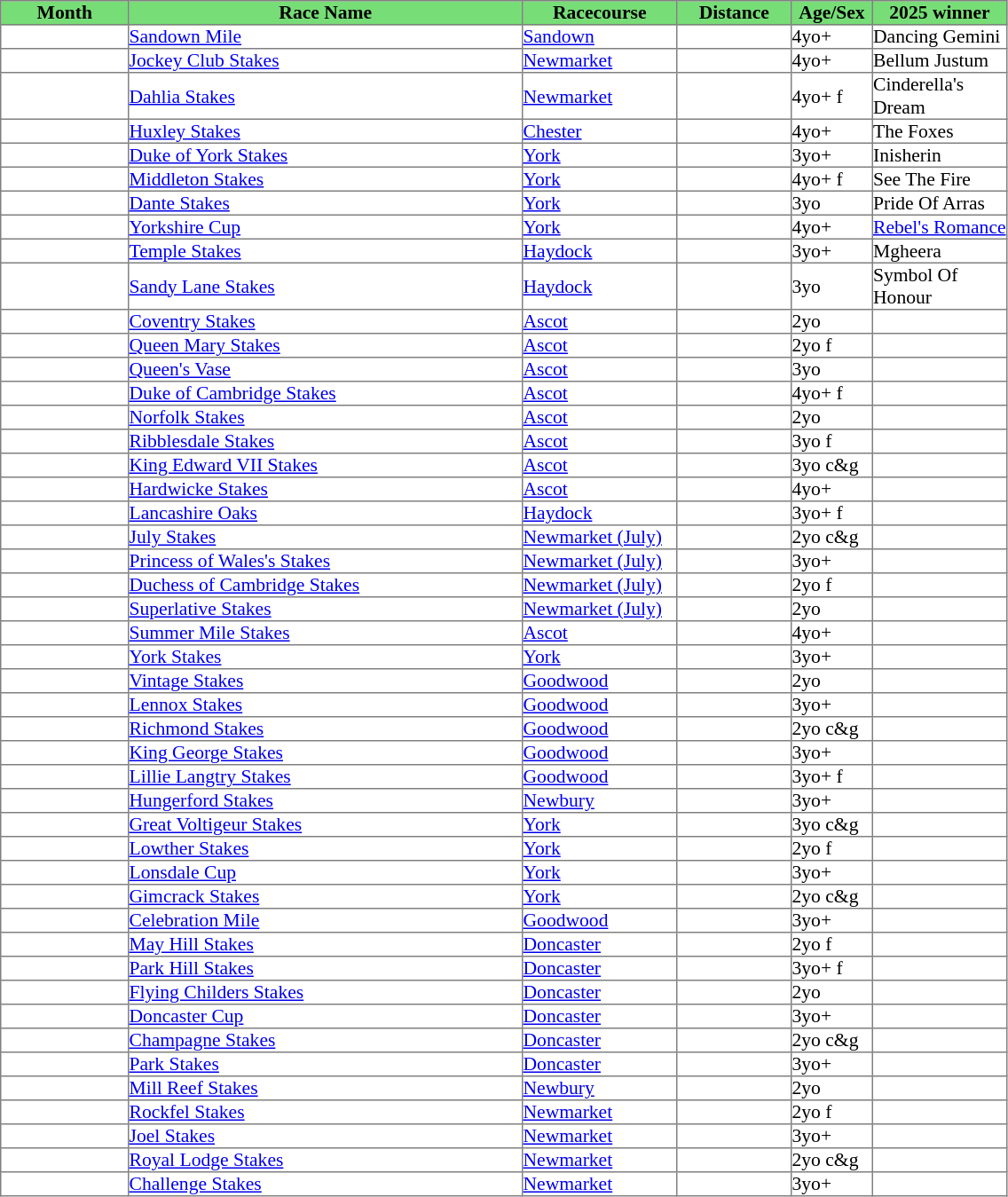<table class = "sortable" | border="1" cellpadding="0" style="border-collapse: collapse; font-size:90%">
<tr bgcolor="#77dd77" align="center">
<th width="95px"><strong>Month</strong><br></th>
<th width="295px"><strong>Race Name</strong><br></th>
<th width="115px"><strong>Racecourse</strong><br></th>
<th width="85px"><strong>Distance</strong> <br></th>
<th width="60px"><strong>Age/Sex</strong><br></th>
<th width="100px"><strong>2025 winner</strong><br></th>
</tr>
<tr>
<td></td>
<td><a href='#'>Sandown Mile</a></td>
<td><a href='#'>Sandown</a></td>
<td></td>
<td>4yo+</td>
<td>Dancing Gemini</td>
</tr>
<tr>
<td></td>
<td><a href='#'>Jockey Club Stakes</a></td>
<td><a href='#'>Newmarket</a></td>
<td></td>
<td>4yo+</td>
<td>Bellum Justum</td>
</tr>
<tr>
<td></td>
<td><a href='#'>Dahlia Stakes</a></td>
<td><a href='#'>Newmarket</a></td>
<td></td>
<td>4yo+ f</td>
<td>Cinderella's Dream</td>
</tr>
<tr>
<td></td>
<td><a href='#'>Huxley Stakes</a></td>
<td><a href='#'>Chester</a></td>
<td></td>
<td>4yo+</td>
<td>The Foxes</td>
</tr>
<tr>
<td></td>
<td><a href='#'>Duke of York Stakes</a></td>
<td><a href='#'>York</a></td>
<td></td>
<td>3yo+</td>
<td>Inisherin</td>
</tr>
<tr>
<td></td>
<td><a href='#'>Middleton Stakes</a></td>
<td><a href='#'>York</a></td>
<td></td>
<td>4yo+ f</td>
<td>See The Fire</td>
</tr>
<tr>
<td></td>
<td><a href='#'>Dante Stakes</a></td>
<td><a href='#'>York</a></td>
<td></td>
<td>3yo</td>
<td>Pride Of Arras</td>
</tr>
<tr>
<td></td>
<td><a href='#'>Yorkshire Cup</a></td>
<td><a href='#'>York</a></td>
<td></td>
<td>4yo+</td>
<td><a href='#'>Rebel's Romance</a></td>
</tr>
<tr>
<td></td>
<td><a href='#'>Temple Stakes</a></td>
<td><a href='#'>Haydock</a></td>
<td></td>
<td>3yo+</td>
<td>Mgheera</td>
</tr>
<tr>
<td></td>
<td><a href='#'>Sandy Lane Stakes</a></td>
<td><a href='#'>Haydock</a></td>
<td></td>
<td>3yo</td>
<td>Symbol Of Honour</td>
</tr>
<tr>
<td></td>
<td><a href='#'>Coventry Stakes</a></td>
<td><a href='#'>Ascot</a></td>
<td></td>
<td>2yo</td>
<td></td>
</tr>
<tr>
<td></td>
<td><a href='#'>Queen Mary Stakes</a></td>
<td><a href='#'>Ascot</a></td>
<td></td>
<td>2yo f</td>
<td></td>
</tr>
<tr>
<td></td>
<td><a href='#'>Queen's Vase</a></td>
<td><a href='#'>Ascot</a></td>
<td></td>
<td>3yo</td>
<td></td>
</tr>
<tr>
<td></td>
<td><a href='#'>Duke of Cambridge Stakes</a></td>
<td><a href='#'>Ascot</a></td>
<td></td>
<td>4yo+ f</td>
<td></td>
</tr>
<tr>
<td></td>
<td><a href='#'>Norfolk Stakes</a></td>
<td><a href='#'>Ascot</a></td>
<td></td>
<td>2yo</td>
<td></td>
</tr>
<tr>
<td></td>
<td><a href='#'>Ribblesdale Stakes</a></td>
<td><a href='#'>Ascot</a></td>
<td></td>
<td>3yo f</td>
<td></td>
</tr>
<tr>
<td></td>
<td><a href='#'>King Edward VII Stakes</a></td>
<td><a href='#'>Ascot</a></td>
<td></td>
<td>3yo c&g</td>
<td></td>
</tr>
<tr>
<td></td>
<td><a href='#'>Hardwicke Stakes</a></td>
<td><a href='#'>Ascot</a></td>
<td></td>
<td>4yo+</td>
<td></td>
</tr>
<tr>
<td></td>
<td><a href='#'>Lancashire Oaks</a></td>
<td><a href='#'>Haydock</a></td>
<td></td>
<td>3yo+ f</td>
<td></td>
</tr>
<tr>
<td></td>
<td><a href='#'>July Stakes</a></td>
<td><a href='#'>Newmarket (July)</a></td>
<td></td>
<td>2yo c&g</td>
<td></td>
</tr>
<tr>
<td></td>
<td><a href='#'>Princess of Wales's Stakes</a></td>
<td><a href='#'>Newmarket (July)</a></td>
<td></td>
<td>3yo+</td>
<td></td>
</tr>
<tr>
<td></td>
<td><a href='#'>Duchess of Cambridge Stakes</a></td>
<td><a href='#'>Newmarket (July)</a></td>
<td></td>
<td>2yo f</td>
<td></td>
</tr>
<tr>
<td></td>
<td><a href='#'>Superlative Stakes</a></td>
<td><a href='#'>Newmarket (July)</a></td>
<td></td>
<td>2yo</td>
<td></td>
</tr>
<tr>
<td></td>
<td><a href='#'>Summer Mile Stakes</a></td>
<td><a href='#'>Ascot</a></td>
<td></td>
<td>4yo+</td>
<td></td>
</tr>
<tr>
<td></td>
<td><a href='#'>York Stakes</a></td>
<td><a href='#'>York</a></td>
<td></td>
<td>3yo+</td>
<td></td>
</tr>
<tr>
<td></td>
<td><a href='#'>Vintage Stakes</a></td>
<td><a href='#'>Goodwood</a></td>
<td></td>
<td>2yo</td>
<td></td>
</tr>
<tr>
<td></td>
<td><a href='#'>Lennox Stakes</a></td>
<td><a href='#'>Goodwood</a></td>
<td></td>
<td>3yo+</td>
<td></td>
</tr>
<tr>
<td></td>
<td><a href='#'>Richmond Stakes</a></td>
<td><a href='#'>Goodwood</a></td>
<td></td>
<td>2yo c&g</td>
<td></td>
</tr>
<tr>
<td></td>
<td><a href='#'>King George Stakes</a></td>
<td><a href='#'>Goodwood</a></td>
<td></td>
<td>3yo+</td>
<td></td>
</tr>
<tr>
<td></td>
<td><a href='#'>Lillie Langtry Stakes</a></td>
<td><a href='#'>Goodwood</a></td>
<td></td>
<td>3yo+ f</td>
<td></td>
</tr>
<tr>
<td></td>
<td><a href='#'>Hungerford Stakes</a></td>
<td><a href='#'>Newbury</a></td>
<td></td>
<td>3yo+</td>
<td></td>
</tr>
<tr>
<td></td>
<td><a href='#'>Great Voltigeur Stakes</a></td>
<td><a href='#'>York</a></td>
<td></td>
<td>3yo c&g</td>
<td></td>
</tr>
<tr>
<td></td>
<td><a href='#'>Lowther Stakes</a></td>
<td><a href='#'>York</a></td>
<td></td>
<td>2yo f</td>
<td></td>
</tr>
<tr>
<td></td>
<td><a href='#'>Lonsdale Cup</a></td>
<td><a href='#'>York</a></td>
<td></td>
<td>3yo+</td>
<td></td>
</tr>
<tr>
<td></td>
<td><a href='#'>Gimcrack Stakes</a></td>
<td><a href='#'>York</a></td>
<td></td>
<td>2yo c&g</td>
<td></td>
</tr>
<tr>
<td></td>
<td><a href='#'>Celebration Mile</a></td>
<td><a href='#'>Goodwood</a></td>
<td></td>
<td>3yo+</td>
<td></td>
</tr>
<tr>
<td></td>
<td><a href='#'>May Hill Stakes</a></td>
<td><a href='#'>Doncaster</a></td>
<td></td>
<td>2yo f</td>
<td></td>
</tr>
<tr>
<td></td>
<td><a href='#'>Park Hill Stakes</a></td>
<td><a href='#'>Doncaster</a></td>
<td></td>
<td>3yo+ f</td>
<td></td>
</tr>
<tr>
<td></td>
<td><a href='#'>Flying Childers Stakes</a></td>
<td><a href='#'>Doncaster</a></td>
<td></td>
<td>2yo</td>
<td></td>
</tr>
<tr>
<td></td>
<td><a href='#'>Doncaster Cup</a></td>
<td><a href='#'>Doncaster</a></td>
<td></td>
<td>3yo+</td>
<td></td>
</tr>
<tr>
<td></td>
<td><a href='#'>Champagne Stakes</a></td>
<td><a href='#'>Doncaster</a></td>
<td></td>
<td>2yo c&g</td>
<td></td>
</tr>
<tr>
<td></td>
<td><a href='#'>Park Stakes</a></td>
<td><a href='#'>Doncaster</a></td>
<td></td>
<td>3yo+</td>
<td></td>
</tr>
<tr>
<td></td>
<td><a href='#'>Mill Reef Stakes</a></td>
<td><a href='#'>Newbury</a></td>
<td></td>
<td>2yo</td>
<td></td>
</tr>
<tr>
<td></td>
<td><a href='#'>Rockfel Stakes</a></td>
<td><a href='#'>Newmarket</a></td>
<td></td>
<td>2yo f</td>
<td></td>
</tr>
<tr>
<td></td>
<td><a href='#'>Joel Stakes</a></td>
<td><a href='#'>Newmarket</a></td>
<td></td>
<td>3yo+</td>
<td></td>
</tr>
<tr>
<td></td>
<td><a href='#'>Royal Lodge Stakes</a></td>
<td><a href='#'>Newmarket</a></td>
<td></td>
<td>2yo c&g</td>
<td></td>
</tr>
<tr>
<td></td>
<td><a href='#'>Challenge Stakes</a></td>
<td><a href='#'>Newmarket</a></td>
<td></td>
<td>3yo+</td>
<td></td>
</tr>
</table>
